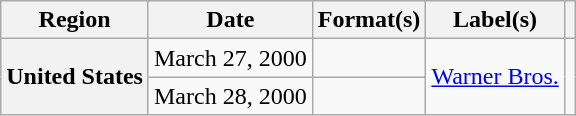<table class="wikitable plainrowheaders">
<tr>
<th scope="col">Region</th>
<th scope="col">Date</th>
<th scope="col">Format(s)</th>
<th scope="col">Label(s)</th>
<th scope="col"></th>
</tr>
<tr>
<th scope="row" rowspan="2">United States</th>
<td>March 27, 2000</td>
<td></td>
<td rowspan="2"><a href='#'>Warner Bros.</a></td>
<td rowspan="2" align="center"></td>
</tr>
<tr>
<td>March 28, 2000</td>
<td></td>
</tr>
</table>
